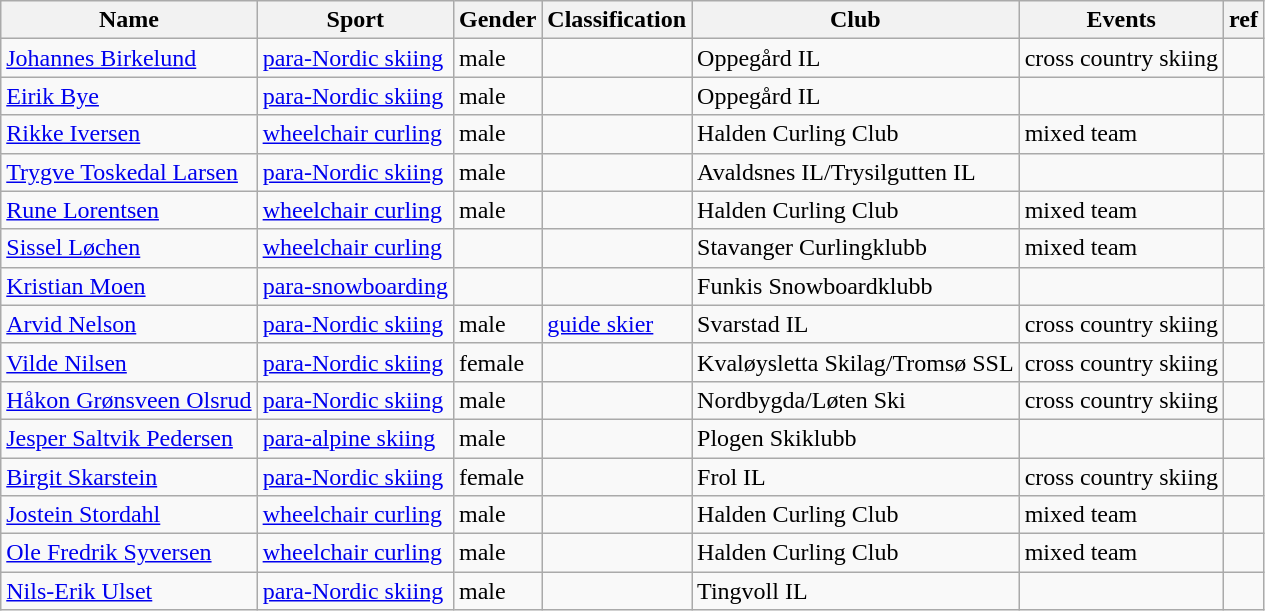<table class="wikitable">
<tr>
<th>Name</th>
<th>Sport</th>
<th>Gender</th>
<th>Classification</th>
<th>Club</th>
<th>Events</th>
<th>ref</th>
</tr>
<tr>
<td><a href='#'>Johannes Birkelund</a></td>
<td><a href='#'>para-Nordic skiing</a></td>
<td>male</td>
<td></td>
<td>Oppegård IL</td>
<td>cross country skiing</td>
<td></td>
</tr>
<tr>
<td><a href='#'>Eirik Bye</a></td>
<td><a href='#'>para-Nordic skiing</a></td>
<td>male</td>
<td></td>
<td>Oppegård IL</td>
<td></td>
<td></td>
</tr>
<tr>
<td><a href='#'>Rikke Iversen</a></td>
<td><a href='#'>wheelchair curling</a></td>
<td>male</td>
<td></td>
<td>Halden Curling Club</td>
<td>mixed team</td>
<td></td>
</tr>
<tr>
<td><a href='#'>Trygve Toskedal Larsen</a></td>
<td><a href='#'>para-Nordic skiing</a></td>
<td>male</td>
<td></td>
<td>Avaldsnes IL/Trysilgutten IL</td>
<td></td>
<td></td>
</tr>
<tr>
<td><a href='#'>Rune Lorentsen</a></td>
<td><a href='#'>wheelchair curling</a></td>
<td>male</td>
<td></td>
<td>Halden Curling Club</td>
<td>mixed team</td>
<td></td>
</tr>
<tr>
<td><a href='#'>Sissel Løchen</a></td>
<td><a href='#'>wheelchair curling</a></td>
<td></td>
<td></td>
<td>Stavanger Curlingklubb</td>
<td>mixed team</td>
<td></td>
</tr>
<tr>
<td><a href='#'>Kristian Moen</a></td>
<td><a href='#'>para-snowboarding</a></td>
<td></td>
<td></td>
<td>Funkis Snowboardklubb</td>
<td></td>
<td></td>
</tr>
<tr>
<td><a href='#'>Arvid Nelson</a></td>
<td><a href='#'>para-Nordic skiing</a></td>
<td>male</td>
<td><a href='#'>guide skier</a></td>
<td>Svarstad IL</td>
<td>cross country skiing</td>
<td></td>
</tr>
<tr>
<td><a href='#'>Vilde Nilsen</a></td>
<td><a href='#'>para-Nordic skiing</a></td>
<td>female</td>
<td></td>
<td>Kvaløysletta Skilag/Tromsø SSL</td>
<td>cross country skiing</td>
<td></td>
</tr>
<tr>
<td><a href='#'>Håkon Grønsveen Olsrud</a></td>
<td><a href='#'>para-Nordic skiing</a></td>
<td>male</td>
<td></td>
<td>Nordbygda/Løten Ski</td>
<td>cross country skiing</td>
<td></td>
</tr>
<tr>
<td><a href='#'>Jesper Saltvik Pedersen</a></td>
<td><a href='#'>para-alpine skiing</a></td>
<td>male</td>
<td></td>
<td>Plogen Skiklubb</td>
<td></td>
<td></td>
</tr>
<tr>
<td><a href='#'>Birgit Skarstein</a></td>
<td><a href='#'>para-Nordic skiing</a></td>
<td>female</td>
<td></td>
<td>Frol IL</td>
<td>cross country skiing</td>
<td></td>
</tr>
<tr>
<td><a href='#'>Jostein Stordahl</a></td>
<td><a href='#'>wheelchair curling</a></td>
<td>male</td>
<td></td>
<td>Halden Curling Club</td>
<td>mixed team</td>
<td></td>
</tr>
<tr>
<td><a href='#'>Ole Fredrik Syversen</a></td>
<td><a href='#'>wheelchair curling</a></td>
<td>male</td>
<td></td>
<td>Halden Curling Club</td>
<td>mixed team</td>
<td></td>
</tr>
<tr>
<td><a href='#'>Nils-Erik Ulset</a></td>
<td><a href='#'>para-Nordic skiing</a></td>
<td>male</td>
<td></td>
<td>Tingvoll IL</td>
<td></td>
<td></td>
</tr>
</table>
